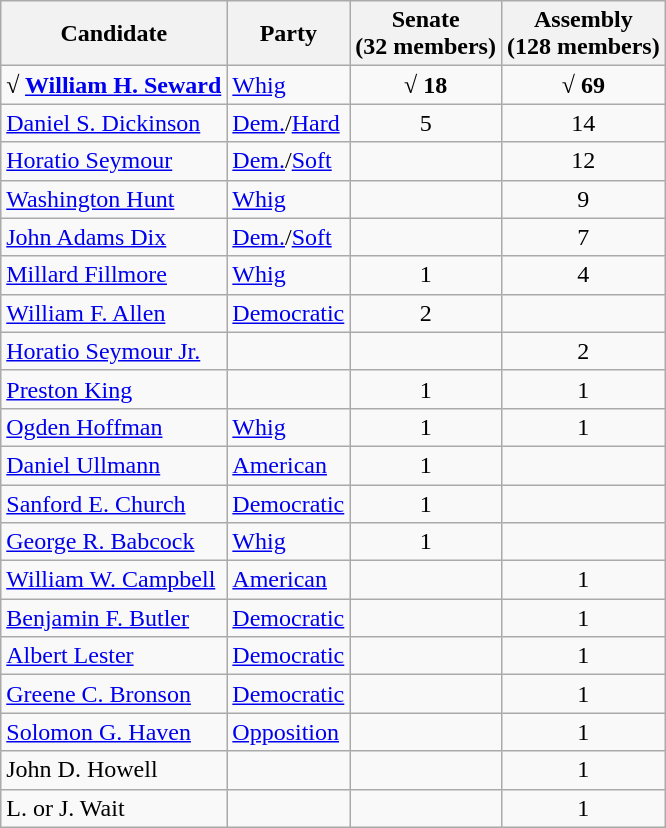<table class=wikitable>
<tr>
<th>Candidate</th>
<th>Party</th>
<th>Senate<br>(32 members)</th>
<th>Assembly<br>(128 members)</th>
</tr>
<tr>
<td><strong>√ <a href='#'>William H. Seward</a></strong></td>
<td><a href='#'>Whig</a></td>
<td align=center><strong>√ 18</strong></td>
<td align=center><strong>√ 69</strong></td>
</tr>
<tr>
<td><a href='#'>Daniel S. Dickinson</a></td>
<td><a href='#'>Dem.</a>/<a href='#'>Hard</a></td>
<td align=center>5</td>
<td align=center>14</td>
</tr>
<tr>
<td><a href='#'>Horatio Seymour</a></td>
<td><a href='#'>Dem.</a>/<a href='#'>Soft</a></td>
<td align=center></td>
<td align=center>12</td>
</tr>
<tr>
<td><a href='#'>Washington Hunt</a></td>
<td><a href='#'>Whig</a></td>
<td align=center></td>
<td align=center>9</td>
</tr>
<tr>
<td><a href='#'>John Adams Dix</a></td>
<td><a href='#'>Dem.</a>/<a href='#'>Soft</a></td>
<td align=center></td>
<td align=center>7</td>
</tr>
<tr>
<td><a href='#'>Millard Fillmore</a></td>
<td><a href='#'>Whig</a></td>
<td align=center>1</td>
<td align=center>4</td>
</tr>
<tr>
<td><a href='#'>William F. Allen</a></td>
<td><a href='#'>Democratic</a></td>
<td align=center>2</td>
<td align=center></td>
</tr>
<tr>
<td><a href='#'>Horatio Seymour Jr.</a></td>
<td></td>
<td align=center></td>
<td align=center>2</td>
</tr>
<tr>
<td><a href='#'>Preston King</a></td>
<td></td>
<td align=center>1</td>
<td align=center>1</td>
</tr>
<tr>
<td><a href='#'>Ogden Hoffman</a></td>
<td><a href='#'>Whig</a></td>
<td align=center>1</td>
<td align=center>1</td>
</tr>
<tr>
<td><a href='#'>Daniel Ullmann</a></td>
<td><a href='#'>American</a></td>
<td align=center>1</td>
<td align=center></td>
</tr>
<tr>
<td><a href='#'>Sanford E. Church</a></td>
<td><a href='#'>Democratic</a></td>
<td align=center>1</td>
<td align=center></td>
</tr>
<tr>
<td><a href='#'>George R. Babcock</a></td>
<td><a href='#'>Whig</a></td>
<td align=center>1</td>
<td align=center></td>
</tr>
<tr>
<td><a href='#'>William W. Campbell</a></td>
<td><a href='#'>American</a></td>
<td align=center></td>
<td align=center>1</td>
</tr>
<tr>
<td><a href='#'>Benjamin F. Butler</a></td>
<td><a href='#'>Democratic</a></td>
<td align=center></td>
<td align=center>1</td>
</tr>
<tr>
<td><a href='#'>Albert Lester</a></td>
<td><a href='#'>Democratic</a></td>
<td align=center></td>
<td align=center>1</td>
</tr>
<tr>
<td><a href='#'>Greene C. Bronson</a></td>
<td><a href='#'>Democratic</a></td>
<td align=center></td>
<td align=center>1</td>
</tr>
<tr>
<td><a href='#'>Solomon G. Haven</a></td>
<td><a href='#'>Opposition</a></td>
<td align=center></td>
<td align=center>1</td>
</tr>
<tr>
<td>John D. Howell</td>
<td></td>
<td align=center></td>
<td align=center>1</td>
</tr>
<tr>
<td>L. or J. Wait</td>
<td></td>
<td align=center></td>
<td align=center>1</td>
</tr>
</table>
